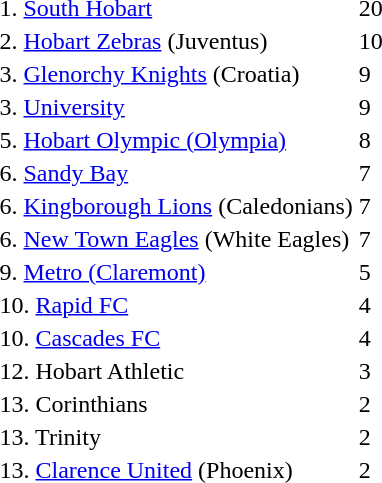<table>
<tr>
<td>1. <a href='#'>South Hobart</a></td>
<td>20</td>
</tr>
<tr>
<td>2. <a href='#'>Hobart Zebras</a> (Juventus)</td>
<td>10</td>
</tr>
<tr>
<td>3. <a href='#'>Glenorchy Knights</a> (Croatia)</td>
<td>9</td>
</tr>
<tr>
<td>3. <a href='#'>University</a></td>
<td>9</td>
</tr>
<tr>
<td>5. <a href='#'>Hobart Olympic (Olympia)</a></td>
<td>8</td>
</tr>
<tr>
<td>6. <a href='#'>Sandy Bay</a></td>
<td>7</td>
</tr>
<tr>
<td>6. <a href='#'>Kingborough Lions</a> (Caledonians)</td>
<td>7</td>
</tr>
<tr>
<td>6. <a href='#'>New Town Eagles</a> (White Eagles)</td>
<td>7</td>
</tr>
<tr>
<td>9. <a href='#'>Metro (Claremont)</a></td>
<td>5</td>
</tr>
<tr>
<td>10. <a href='#'>Rapid FC</a></td>
<td>4</td>
</tr>
<tr>
<td>10. <a href='#'>Cascades FC</a></td>
<td>4</td>
</tr>
<tr>
<td>12. Hobart Athletic</td>
<td>3</td>
</tr>
<tr>
<td>13. Corinthians</td>
<td>2</td>
</tr>
<tr>
<td>13. Trinity</td>
<td>2</td>
</tr>
<tr>
<td>13. <a href='#'>Clarence United</a> (Phoenix)</td>
<td>2</td>
</tr>
</table>
